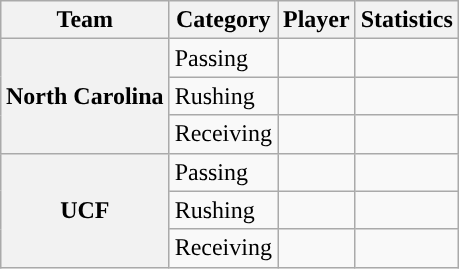<table class="wikitable" style="float:right">
<tr>
<th>Team</th>
<th>Category</th>
<th>Player</th>
<th>Statistics</th>
</tr>
<tr>
<th rowspan=3>North Carolina</th>
<td>Passing</td>
<td></td>
<td></td>
</tr>
<tr>
<td>Rushing</td>
<td></td>
<td></td>
</tr>
<tr>
<td>Receiving</td>
<td></td>
<td></td>
</tr>
<tr>
<th rowspan=3>UCF</th>
<td>Passing</td>
<td></td>
<td></td>
</tr>
<tr>
<td>Rushing</td>
<td></td>
<td></td>
</tr>
<tr>
<td>Receiving</td>
<td></td>
<td></td>
</tr>
</table>
